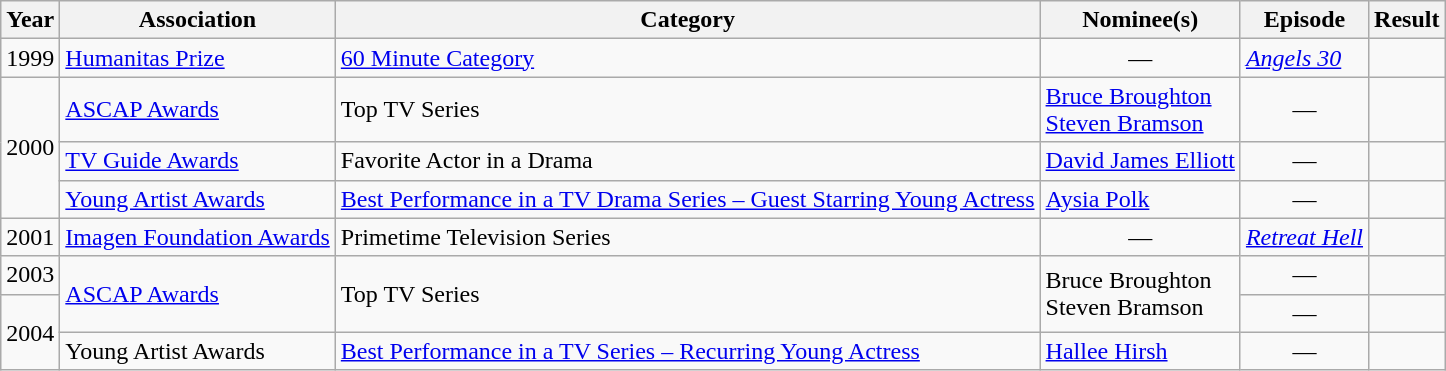<table class="wikitable sortable">
<tr>
<th>Year</th>
<th>Association</th>
<th>Category</th>
<th>Nominee(s)</th>
<th>Episode</th>
<th>Result</th>
</tr>
<tr>
<td>1999</td>
<td><a href='#'>Humanitas Prize</a></td>
<td><a href='#'>60 Minute Category</a></td>
<td align="center">—</td>
<td><em><a href='#'>Angels 30</a></em></td>
<td></td>
</tr>
<tr>
<td rowspan="3">2000</td>
<td><a href='#'>ASCAP Awards</a></td>
<td>Top TV Series</td>
<td><a href='#'>Bruce Broughton</a><br><a href='#'>Steven Bramson</a></td>
<td align="center">—</td>
<td></td>
</tr>
<tr>
<td><a href='#'>TV Guide Awards</a></td>
<td>Favorite Actor in a Drama</td>
<td><a href='#'>David James Elliott</a></td>
<td align="center">—</td>
<td></td>
</tr>
<tr>
<td><a href='#'>Young Artist Awards</a></td>
<td><a href='#'>Best Performance in a TV Drama Series – Guest Starring Young Actress</a></td>
<td><a href='#'>Aysia Polk</a></td>
<td align="center">—</td>
<td></td>
</tr>
<tr>
<td>2001</td>
<td><a href='#'>Imagen Foundation Awards</a></td>
<td>Primetime Television Series</td>
<td align="center">—</td>
<td><em><a href='#'>Retreat Hell</a></em></td>
<td></td>
</tr>
<tr>
<td>2003</td>
<td rowspan=2><a href='#'>ASCAP Awards</a></td>
<td rowspan="2">Top TV Series</td>
<td rowspan="2">Bruce Broughton<br>Steven Bramson</td>
<td align="center">—</td>
<td></td>
</tr>
<tr>
<td rowspan="2">2004</td>
<td align="center">—</td>
<td></td>
</tr>
<tr>
<td>Young Artist Awards</td>
<td><a href='#'>Best Performance in a TV Series – Recurring Young Actress</a></td>
<td><a href='#'>Hallee Hirsh</a></td>
<td align="center">—</td>
<td></td>
</tr>
</table>
